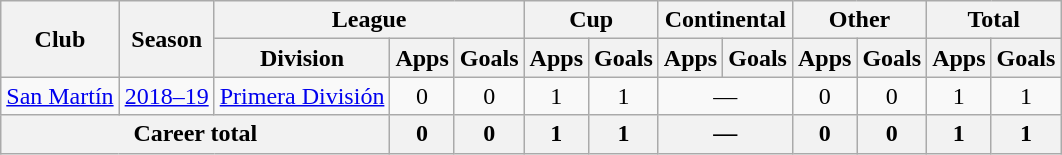<table class="wikitable" style="text-align:center">
<tr>
<th rowspan="2">Club</th>
<th rowspan="2">Season</th>
<th colspan="3">League</th>
<th colspan="2">Cup</th>
<th colspan="2">Continental</th>
<th colspan="2">Other</th>
<th colspan="2">Total</th>
</tr>
<tr>
<th>Division</th>
<th>Apps</th>
<th>Goals</th>
<th>Apps</th>
<th>Goals</th>
<th>Apps</th>
<th>Goals</th>
<th>Apps</th>
<th>Goals</th>
<th>Apps</th>
<th>Goals</th>
</tr>
<tr>
<td rowspan="1"><a href='#'>San Martín</a></td>
<td><a href='#'>2018–19</a></td>
<td rowspan="1"><a href='#'>Primera División</a></td>
<td>0</td>
<td>0</td>
<td>1</td>
<td>1</td>
<td colspan="2">—</td>
<td>0</td>
<td>0</td>
<td>1</td>
<td>1</td>
</tr>
<tr>
<th colspan="3">Career total</th>
<th>0</th>
<th>0</th>
<th>1</th>
<th>1</th>
<th colspan="2">—</th>
<th>0</th>
<th>0</th>
<th>1</th>
<th>1</th>
</tr>
</table>
